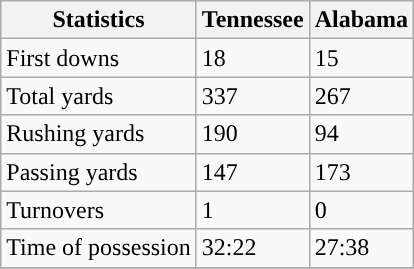<table class="wikitable" style="float: left;">
<tr>
<th>Statistics</th>
<th>Tennessee</th>
<th>Alabama</th>
</tr>
<tr>
<td>First downs</td>
<td>18</td>
<td>15</td>
</tr>
<tr>
<td>Total yards</td>
<td>337</td>
<td>267</td>
</tr>
<tr>
<td>Rushing yards</td>
<td>190</td>
<td>94</td>
</tr>
<tr>
<td>Passing yards</td>
<td>147</td>
<td>173</td>
</tr>
<tr>
<td>Turnovers</td>
<td>1</td>
<td>0</td>
</tr>
<tr>
<td>Time of possession</td>
<td>32:22</td>
<td>27:38</td>
</tr>
<tr>
</tr>
</table>
